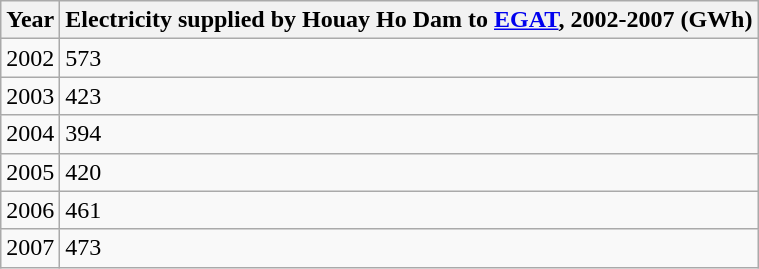<table class="wikitable">
<tr>
<th>Year</th>
<th>Electricity supplied by Houay Ho Dam to <a href='#'>EGAT</a>, 2002-2007 (GWh)</th>
</tr>
<tr>
<td>2002</td>
<td>573</td>
</tr>
<tr>
<td>2003</td>
<td>423</td>
</tr>
<tr>
<td>2004</td>
<td>394</td>
</tr>
<tr>
<td>2005</td>
<td>420</td>
</tr>
<tr>
<td>2006</td>
<td>461</td>
</tr>
<tr>
<td>2007</td>
<td>473</td>
</tr>
</table>
